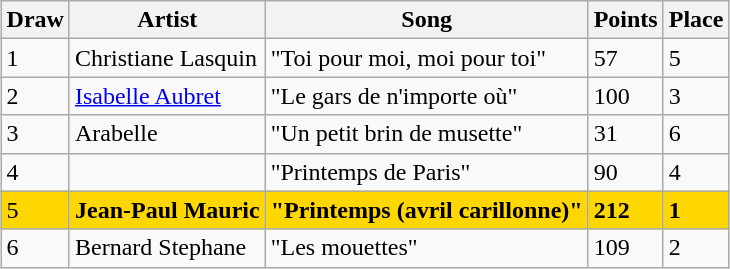<table class="sortable wikitable" style="margin: 1em auto 1em auto">
<tr>
<th>Draw</th>
<th>Artist</th>
<th>Song</th>
<th>Points</th>
<th>Place</th>
</tr>
<tr>
<td>1</td>
<td>Christiane Lasquin</td>
<td>"Toi pour moi, moi pour toi"</td>
<td>57</td>
<td>5</td>
</tr>
<tr>
<td>2</td>
<td><a href='#'>Isabelle Aubret</a></td>
<td>"Le gars de n'importe où"</td>
<td>100</td>
<td>3</td>
</tr>
<tr>
<td>3</td>
<td>Arabelle</td>
<td>"Un petit brin de musette"</td>
<td>31</td>
<td>6</td>
</tr>
<tr>
<td>4</td>
<td></td>
<td>"Printemps de Paris"</td>
<td>90</td>
<td>4</td>
</tr>
<tr bgcolor="#FFD700">
<td>5</td>
<td><strong>Jean-Paul Mauric</strong></td>
<td><strong>"Printemps (avril carillonne)"</strong></td>
<td><strong>212</strong></td>
<td><strong>1</strong></td>
</tr>
<tr>
<td>6</td>
<td>Bernard Stephane</td>
<td>"Les mouettes"</td>
<td>109</td>
<td>2</td>
</tr>
</table>
